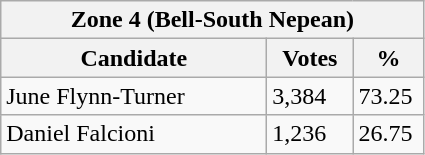<table class="wikitable">
<tr>
<th colspan="3">Zone 4 (Bell-South Nepean)</th>
</tr>
<tr>
<th style="width: 170px">Candidate</th>
<th style="width: 50px">Votes</th>
<th style="width: 40px">%</th>
</tr>
<tr>
<td>June Flynn-Turner</td>
<td>3,384</td>
<td>73.25</td>
</tr>
<tr>
<td>Daniel Falcioni</td>
<td>1,236</td>
<td>26.75</td>
</tr>
</table>
